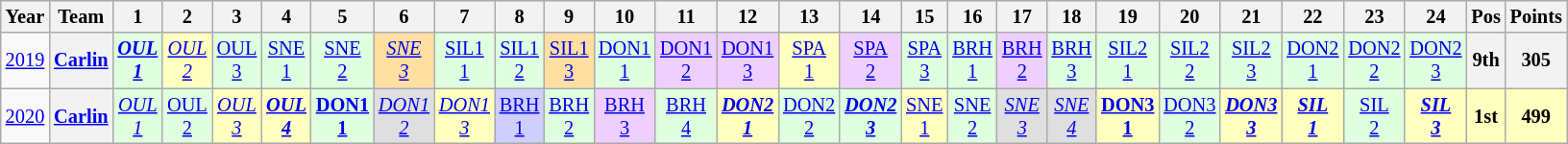<table class="wikitable" style="text-align:center; font-size:85%">
<tr>
<th>Year</th>
<th>Team</th>
<th>1</th>
<th>2</th>
<th>3</th>
<th>4</th>
<th>5</th>
<th>6</th>
<th>7</th>
<th>8</th>
<th>9</th>
<th>10</th>
<th>11</th>
<th>12</th>
<th>13</th>
<th>14</th>
<th>15</th>
<th>16</th>
<th>17</th>
<th>18</th>
<th>19</th>
<th>20</th>
<th>21</th>
<th>22</th>
<th>23</th>
<th>24</th>
<th>Pos</th>
<th>Points</th>
</tr>
<tr>
<td><a href='#'>2019</a></td>
<th nowrap><a href='#'>Carlin</a></th>
<td style="background:#DFFFDF;"><strong><em><a href='#'>OUL<br>1</a></em></strong><br></td>
<td style="background:#FFFFBF;"><em><a href='#'>OUL<br>2</a></em><br></td>
<td style="background:#DFFFDF;"><a href='#'>OUL<br>3</a><br></td>
<td style="background:#DFFFDF;"><a href='#'>SNE<br>1</a><br></td>
<td style="background:#DFFFDF;"><a href='#'>SNE<br>2</a><br></td>
<td style="background:#FFDF9F;"><em><a href='#'>SNE<br>3</a></em><br></td>
<td style="background:#DFFFDF;"><a href='#'>SIL1<br>1</a><br></td>
<td style="background:#DFFFDF;"><a href='#'>SIL1<br>2</a><br></td>
<td style="background:#FFDF9F;"><a href='#'>SIL1<br>3</a><br></td>
<td style="background:#DFFFDF;"><a href='#'>DON1<br>1</a><br></td>
<td style="background:#EFCFFF;"><a href='#'>DON1<br>2</a><br></td>
<td style="background:#EFCFFF;"><a href='#'>DON1<br>3</a><br></td>
<td style="background:#FFFFBF;"><a href='#'>SPA<br>1</a><br></td>
<td style="background:#EFCFFF;"><a href='#'>SPA<br>2</a><br></td>
<td style="background:#DFFFDF;"><a href='#'>SPA<br>3</a><br></td>
<td style="background:#DFFFDF;"><a href='#'>BRH<br>1</a><br></td>
<td style="background:#EFCFFF;"><a href='#'>BRH<br>2</a><br></td>
<td style="background:#DFFFDF;"><a href='#'>BRH<br>3</a><br></td>
<td style="background:#DFFFDF;"><a href='#'>SIL2<br>1</a><br></td>
<td style="background:#DFFFDF;"><a href='#'>SIL2<br>2</a><br></td>
<td style="background:#DFFFDF;"><a href='#'>SIL2<br>3</a><br></td>
<td style="background:#DFFFDF;"><a href='#'>DON2<br>1</a><br></td>
<td style="background:#DFFFDF;"><a href='#'>DON2<br>2</a><br></td>
<td style="background:#DFFFDF;"><a href='#'>DON2<br>3</a><br></td>
<th>9th</th>
<th>305</th>
</tr>
<tr>
<td><a href='#'>2020</a></td>
<th nowrap><a href='#'>Carlin</a></th>
<td style="background:#DFFFDF;"><em><a href='#'>OUL<br>1</a></em><br></td>
<td style="background:#DFFFDF;"><a href='#'>OUL<br>2</a><br></td>
<td style="background:#FFFFBF;"><em><a href='#'>OUL<br>3</a></em><br></td>
<td style="background:#FFFFBF;"><strong><em><a href='#'>OUL<br>4</a></em></strong><br></td>
<td style="background:#DFFFDF;"><strong><a href='#'>DON1<br>1</a></strong><br></td>
<td style="background:#DFDFDF;"><em><a href='#'>DON1<br>2</a></em><br></td>
<td style="background:#FFFFBF;"><em><a href='#'>DON1<br>3</a></em><br></td>
<td style="background:#CFCFFF;"><a href='#'>BRH<br>1</a><br></td>
<td style="background:#DFFFDF;"><a href='#'>BRH<br>2</a><br></td>
<td style="background:#EFCFFF;"><a href='#'>BRH<br>3</a><br></td>
<td style="background:#DFFFDF;"><a href='#'>BRH<br>4</a><br></td>
<td style="background:#FFFFBF;"><strong><em><a href='#'>DON2<br>1</a></em></strong><br></td>
<td style="background:#DFFFDF;"><a href='#'>DON2<br>2</a><br></td>
<td style="background:#DFFFDF;"><strong><em><a href='#'>DON2<br>3</a></em></strong><br></td>
<td style="background:#FFFFBF;"><a href='#'>SNE<br>1</a><br></td>
<td style="background:#DFFFDF;"><a href='#'>SNE<br>2</a><br></td>
<td style="background:#DFDFDF;"><em><a href='#'>SNE<br>3</a></em><br></td>
<td style="background:#DFDFDF;"><em><a href='#'>SNE<br>4</a></em><br></td>
<td style="background:#FFFFBF;"><strong><a href='#'>DON3<br>1</a></strong><br></td>
<td style="background:#DFFFDF;"><a href='#'>DON3<br>2</a><br></td>
<td style="background:#FFFFBF;"><strong><em><a href='#'>DON3<br>3</a></em></strong><br></td>
<td style="background:#FFFFBF;"><strong><em><a href='#'>SIL<br>1</a></em></strong><br></td>
<td style="background:#DFFFDF;"><a href='#'>SIL<br>2</a><br></td>
<td style="background:#FFFFBF;"><strong><em><a href='#'>SIL<br>3</a></em></strong><br></td>
<th style="background:#FFFFBF;">1st</th>
<th style="background:#FFFFBF;">499</th>
</tr>
</table>
